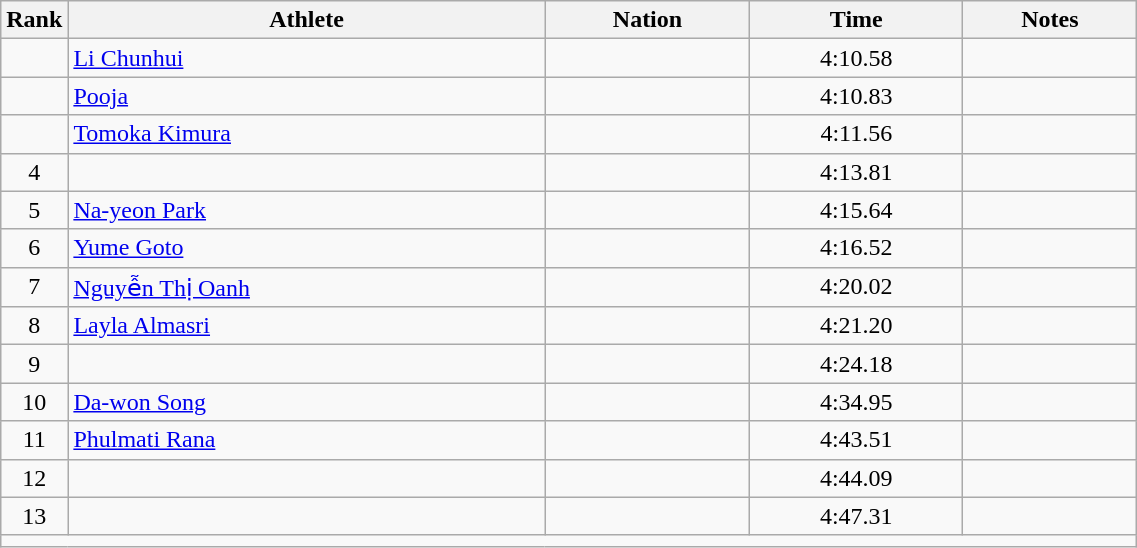<table class="wikitable sortable" style="text-align:center;width: 60%;">
<tr>
<th scope="col" style="width: 10px;">Rank</th>
<th scope="col">Athlete</th>
<th scope="col">Nation</th>
<th scope="col">Time</th>
<th scope="col">Notes</th>
</tr>
<tr>
<td></td>
<td align="left"><a href='#'>Li Chunhui</a></td>
<td align="left"></td>
<td>4:10.58</td>
<td></td>
</tr>
<tr>
<td></td>
<td align="left"><a href='#'>Pooja</a></td>
<td align="left"></td>
<td>4:10.83</td>
<td></td>
</tr>
<tr>
<td></td>
<td align="left"><a href='#'>Tomoka Kimura</a></td>
<td align="left"></td>
<td>4:11.56</td>
<td></td>
</tr>
<tr>
<td>4</td>
<td align="left"></td>
<td align="left"></td>
<td>4:13.81</td>
<td></td>
</tr>
<tr>
<td>5</td>
<td align="left"><a href='#'>Na-yeon Park</a></td>
<td align="left"></td>
<td>4:15.64</td>
<td></td>
</tr>
<tr>
<td>6</td>
<td align="left"><a href='#'>Yume Goto</a></td>
<td align="left"></td>
<td>4:16.52</td>
<td></td>
</tr>
<tr>
<td>7</td>
<td align="left"><a href='#'>Nguyễn Thị Oanh</a></td>
<td align="left"></td>
<td>4:20.02</td>
<td></td>
</tr>
<tr>
<td>8</td>
<td align="left"><a href='#'>Layla Almasri</a></td>
<td align="left"></td>
<td>4:21.20</td>
<td></td>
</tr>
<tr>
<td>9</td>
<td align="left"></td>
<td align="left"></td>
<td>4:24.18</td>
<td></td>
</tr>
<tr>
<td>10</td>
<td align="left"><a href='#'>Da-won Song</a></td>
<td align="left"></td>
<td>4:34.95</td>
<td></td>
</tr>
<tr>
<td>11</td>
<td align="left"><a href='#'>Phulmati Rana</a></td>
<td align="left"></td>
<td>4:43.51</td>
<td></td>
</tr>
<tr>
<td>12</td>
<td align="left"></td>
<td align="left"></td>
<td>4:44.09</td>
<td></td>
</tr>
<tr>
<td>13</td>
<td align="left"></td>
<td align="left"></td>
<td>4:47.31</td>
<td></td>
</tr>
<tr class="sortbottom">
<td colspan="5"></td>
</tr>
</table>
